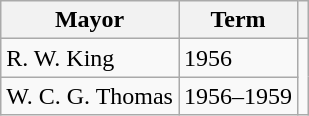<table class="wikitable">
<tr>
<th>Mayor</th>
<th>Term</th>
<th></th>
</tr>
<tr>
<td>R. W. King</td>
<td>1956</td>
<td rowspan="2"></td>
</tr>
<tr>
<td>W. C. G. Thomas</td>
<td>1956–1959</td>
</tr>
</table>
